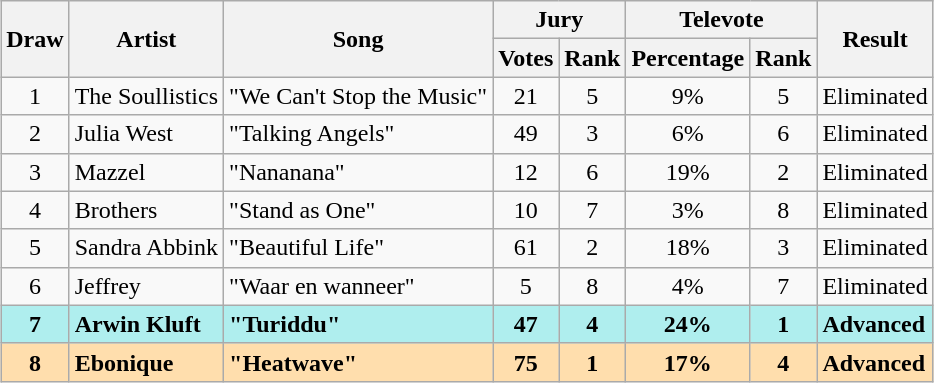<table class="sortable wikitable" style="margin: 1em auto 1em auto; text-align:center">
<tr>
<th rowspan="2">Draw</th>
<th rowspan="2">Artist</th>
<th rowspan="2">Song</th>
<th colspan="2">Jury</th>
<th colspan="2">Televote</th>
<th rowspan="2">Result</th>
</tr>
<tr>
<th>Votes</th>
<th>Rank</th>
<th>Percentage</th>
<th>Rank</th>
</tr>
<tr>
<td>1</td>
<td align="left" data-sort-value="Soullistics, The">The Soullistics</td>
<td align="left">"We Can't Stop the Music"</td>
<td>21</td>
<td>5</td>
<td>9%</td>
<td>5</td>
<td align="left">Eliminated</td>
</tr>
<tr>
<td>2</td>
<td align="left">Julia West</td>
<td align="left">"Talking Angels"</td>
<td>49</td>
<td>3</td>
<td>6%</td>
<td>6</td>
<td align="left">Eliminated</td>
</tr>
<tr>
<td>3</td>
<td align="left">Mazzel</td>
<td align="left">"Nananana"</td>
<td>12</td>
<td>6</td>
<td>19%</td>
<td>2</td>
<td align="left">Eliminated</td>
</tr>
<tr>
<td>4</td>
<td align="left">Brothers</td>
<td align="left">"Stand as One"</td>
<td>10</td>
<td>7</td>
<td>3%</td>
<td>8</td>
<td align="left">Eliminated</td>
</tr>
<tr>
<td>5</td>
<td align="left">Sandra Abbink</td>
<td align="left">"Beautiful Life"</td>
<td>61</td>
<td>2</td>
<td>18%</td>
<td>3</td>
<td align="left">Eliminated</td>
</tr>
<tr>
<td>6</td>
<td align="left">Jeffrey</td>
<td align="left">"Waar en wanneer"</td>
<td>5</td>
<td>8</td>
<td>4%</td>
<td>7</td>
<td align="left">Eliminated</td>
</tr>
<tr style="font-weight:bold; background:paleturquoise;">
<td>7</td>
<td align="left">Arwin Kluft</td>
<td align="left">"Turiddu"</td>
<td>47</td>
<td>4</td>
<td>24%</td>
<td>1</td>
<td align="left">Advanced</td>
</tr>
<tr style="font-weight:bold; background:navajowhite;">
<td>8</td>
<td align="left">Ebonique</td>
<td align="left">"Heatwave"</td>
<td>75</td>
<td>1</td>
<td>17%</td>
<td>4</td>
<td align="left">Advanced</td>
</tr>
</table>
